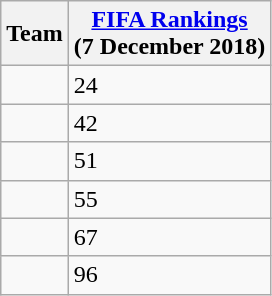<table class="wikitable sortable" style="text-align: left;">
<tr>
<th>Team</th>
<th><a href='#'>FIFA Rankings</a><br>(7 December 2018)</th>
</tr>
<tr>
<td></td>
<td>24</td>
</tr>
<tr>
<td></td>
<td>42</td>
</tr>
<tr>
<td></td>
<td>51</td>
</tr>
<tr>
<td></td>
<td>55</td>
</tr>
<tr>
<td></td>
<td>67</td>
</tr>
<tr>
<td></td>
<td>96</td>
</tr>
</table>
